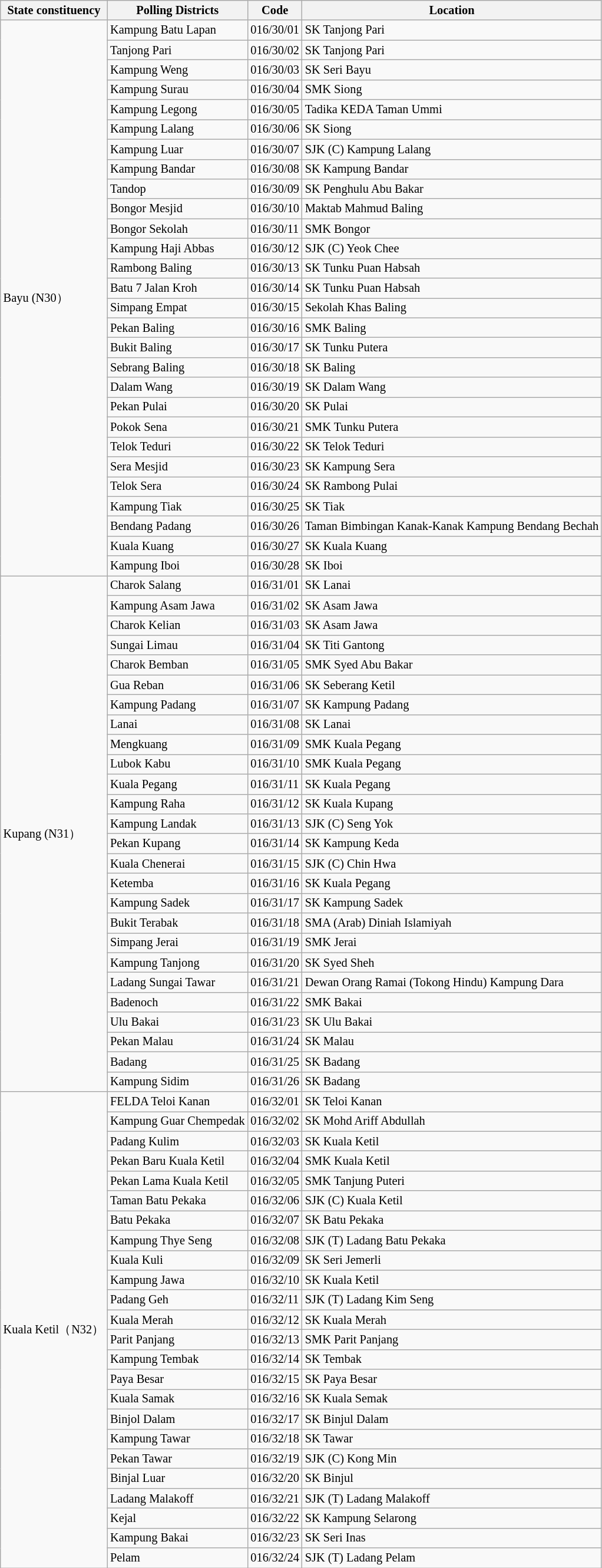<table class="wikitable sortable mw-collapsible" style="white-space:nowrap;font-size:85%">
<tr>
<th>State constituency</th>
<th>Polling Districts</th>
<th>Code</th>
<th>Location</th>
</tr>
<tr>
<td rowspan="28">Bayu (N30）</td>
<td>Kampung Batu Lapan</td>
<td>016/30/01</td>
<td>SK Tanjong Pari</td>
</tr>
<tr>
<td>Tanjong Pari</td>
<td>016/30/02</td>
<td>SK Tanjong Pari</td>
</tr>
<tr>
<td>Kampung Weng</td>
<td>016/30/03</td>
<td>SK Seri Bayu</td>
</tr>
<tr>
<td>Kampung Surau</td>
<td>016/30/04</td>
<td>SMK Siong</td>
</tr>
<tr>
<td>Kampung Legong</td>
<td>016/30/05</td>
<td>Tadika KEDA Taman Ummi</td>
</tr>
<tr>
<td>Kampung Lalang</td>
<td>016/30/06</td>
<td>SK Siong</td>
</tr>
<tr>
<td>Kampung Luar</td>
<td>016/30/07</td>
<td>SJK (C) Kampung Lalang</td>
</tr>
<tr>
<td>Kampung Bandar</td>
<td>016/30/08</td>
<td>SK Kampung Bandar</td>
</tr>
<tr>
<td>Tandop</td>
<td>016/30/09</td>
<td>SK Penghulu Abu Bakar</td>
</tr>
<tr>
<td>Bongor Mesjid</td>
<td>016/30/10</td>
<td>Maktab Mahmud Baling</td>
</tr>
<tr>
<td>Bongor Sekolah</td>
<td>016/30/11</td>
<td>SMK Bongor</td>
</tr>
<tr>
<td>Kampung Haji Abbas</td>
<td>016/30/12</td>
<td>SJK (C) Yeok Chee</td>
</tr>
<tr>
<td>Rambong Baling</td>
<td>016/30/13</td>
<td>SK Tunku Puan Habsah</td>
</tr>
<tr>
<td>Batu 7 Jalan Kroh</td>
<td>016/30/14</td>
<td>SK Tunku Puan Habsah</td>
</tr>
<tr>
<td>Simpang Empat</td>
<td>016/30/15</td>
<td>Sekolah Khas Baling</td>
</tr>
<tr>
<td>Pekan Baling</td>
<td>016/30/16</td>
<td>SMK Baling</td>
</tr>
<tr>
<td>Bukit Baling</td>
<td>016/30/17</td>
<td>SK Tunku Putera</td>
</tr>
<tr>
<td>Sebrang Baling</td>
<td>016/30/18</td>
<td>SK Baling</td>
</tr>
<tr>
<td>Dalam Wang</td>
<td>016/30/19</td>
<td>SK Dalam Wang</td>
</tr>
<tr>
<td>Pekan Pulai</td>
<td>016/30/20</td>
<td>SK Pulai</td>
</tr>
<tr>
<td>Pokok Sena</td>
<td>016/30/21</td>
<td>SMK Tunku Putera</td>
</tr>
<tr>
<td>Telok Teduri</td>
<td>016/30/22</td>
<td>SK Telok Teduri</td>
</tr>
<tr>
<td>Sera Mesjid</td>
<td>016/30/23</td>
<td>SK Kampung Sera</td>
</tr>
<tr>
<td>Telok Sera</td>
<td>016/30/24</td>
<td>SK Rambong Pulai</td>
</tr>
<tr>
<td>Kampung Tiak</td>
<td>016/30/25</td>
<td>SK Tiak</td>
</tr>
<tr>
<td>Bendang Padang</td>
<td>016/30/26</td>
<td>Taman Bimbingan Kanak-Kanak Kampung Bendang Bechah</td>
</tr>
<tr>
<td>Kuala Kuang</td>
<td>016/30/27</td>
<td>SK Kuala Kuang</td>
</tr>
<tr>
<td>Kampung Iboi</td>
<td>016/30/28</td>
<td>SK Iboi</td>
</tr>
<tr>
<td rowspan="26">Kupang (N31）</td>
<td>Charok Salang</td>
<td>016/31/01</td>
<td>SK Lanai</td>
</tr>
<tr>
<td>Kampung Asam Jawa</td>
<td>016/31/02</td>
<td>SK Asam Jawa</td>
</tr>
<tr>
<td>Charok Kelian</td>
<td>016/31/03</td>
<td>SK Asam Jawa</td>
</tr>
<tr>
<td>Sungai Limau</td>
<td>016/31/04</td>
<td>SK Titi Gantong</td>
</tr>
<tr>
<td>Charok Bemban</td>
<td>016/31/05</td>
<td>SMK Syed Abu Bakar</td>
</tr>
<tr>
<td>Gua Reban</td>
<td>016/31/06</td>
<td>SK Seberang Ketil</td>
</tr>
<tr>
<td>Kampung Padang</td>
<td>016/31/07</td>
<td>SK Kampung Padang</td>
</tr>
<tr>
<td>Lanai</td>
<td>016/31/08</td>
<td>SK Lanai</td>
</tr>
<tr>
<td>Mengkuang</td>
<td>016/31/09</td>
<td>SMK Kuala Pegang</td>
</tr>
<tr>
<td>Lubok Kabu</td>
<td>016/31/10</td>
<td>SMK Kuala Pegang</td>
</tr>
<tr>
<td>Kuala Pegang</td>
<td>016/31/11</td>
<td>SK Kuala Pegang</td>
</tr>
<tr>
<td>Kampung Raha</td>
<td>016/31/12</td>
<td>SK Kuala Kupang</td>
</tr>
<tr>
<td>Kampung Landak</td>
<td>016/31/13</td>
<td>SJK (C) Seng Yok</td>
</tr>
<tr>
<td>Pekan Kupang</td>
<td>016/31/14</td>
<td>SK Kampung Keda</td>
</tr>
<tr>
<td>Kuala Chenerai</td>
<td>016/31/15</td>
<td>SJK (C) Chin Hwa</td>
</tr>
<tr>
<td>Ketemba</td>
<td>016/31/16</td>
<td>SK Kuala Pegang</td>
</tr>
<tr>
<td>Kampung Sadek</td>
<td>016/31/17</td>
<td>SK Kampung Sadek</td>
</tr>
<tr>
<td>Bukit Terabak</td>
<td>016/31/18</td>
<td>SMA (Arab) Diniah Islamiyah</td>
</tr>
<tr>
<td>Simpang Jerai</td>
<td>016/31/19</td>
<td>SMK Jerai</td>
</tr>
<tr>
<td>Kampung Tanjong</td>
<td>016/31/20</td>
<td>SK Syed Sheh</td>
</tr>
<tr>
<td>Ladang Sungai Tawar</td>
<td>016/31/21</td>
<td>Dewan Orang Ramai (Tokong Hindu) Kampung Dara</td>
</tr>
<tr>
<td>Badenoch</td>
<td>016/31/22</td>
<td>SMK Bakai</td>
</tr>
<tr>
<td>Ulu Bakai</td>
<td>016/31/23</td>
<td>SK Ulu Bakai</td>
</tr>
<tr>
<td>Pekan Malau</td>
<td>016/31/24</td>
<td>SK Malau</td>
</tr>
<tr>
<td>Badang</td>
<td>016/31/25</td>
<td>SK Badang</td>
</tr>
<tr>
<td>Kampung Sidim</td>
<td>016/31/26</td>
<td>SK Badang</td>
</tr>
<tr>
<td rowspan="24">Kuala Ketil（N32）</td>
<td>FELDA Teloi Kanan</td>
<td>016/32/01</td>
<td>SK Teloi Kanan</td>
</tr>
<tr>
<td>Kampung Guar Chempedak</td>
<td>016/32/02</td>
<td>SK Mohd Ariff Abdullah</td>
</tr>
<tr>
<td>Padang Kulim</td>
<td>016/32/03</td>
<td>SK Kuala Ketil</td>
</tr>
<tr>
<td>Pekan Baru Kuala Ketil</td>
<td>016/32/04</td>
<td>SMK Kuala Ketil</td>
</tr>
<tr>
<td>Pekan Lama Kuala Ketil</td>
<td>016/32/05</td>
<td>SMK Tanjung Puteri</td>
</tr>
<tr>
<td>Taman Batu Pekaka</td>
<td>016/32/06</td>
<td>SJK (C) Kuala Ketil</td>
</tr>
<tr>
<td>Batu Pekaka</td>
<td>016/32/07</td>
<td>SK Batu Pekaka</td>
</tr>
<tr>
<td>Kampung Thye Seng</td>
<td>016/32/08</td>
<td>SJK (T) Ladang Batu Pekaka</td>
</tr>
<tr>
<td>Kuala Kuli</td>
<td>016/32/09</td>
<td>SK Seri Jemerli</td>
</tr>
<tr>
<td>Kampung Jawa</td>
<td>016/32/10</td>
<td>SK Kuala Ketil</td>
</tr>
<tr>
<td>Padang Geh</td>
<td>016/32/11</td>
<td>SJK (T) Ladang Kim Seng</td>
</tr>
<tr>
<td>Kuala Merah</td>
<td>016/32/12</td>
<td>SK Kuala Merah</td>
</tr>
<tr>
<td>Parit Panjang</td>
<td>016/32/13</td>
<td>SMK Parit Panjang</td>
</tr>
<tr>
<td>Kampung Tembak</td>
<td>016/32/14</td>
<td>SK Tembak</td>
</tr>
<tr>
<td>Paya Besar</td>
<td>016/32/15</td>
<td>SK Paya Besar</td>
</tr>
<tr>
<td>Kuala Samak</td>
<td>016/32/16</td>
<td>SK Kuala Semak</td>
</tr>
<tr>
<td>Binjol Dalam</td>
<td>016/32/17</td>
<td>SK Binjul Dalam</td>
</tr>
<tr>
<td>Kampung Tawar</td>
<td>016/32/18</td>
<td>SK Tawar</td>
</tr>
<tr>
<td>Pekan Tawar</td>
<td>016/32/19</td>
<td>SJK (C) Kong Min</td>
</tr>
<tr>
<td>Binjal Luar</td>
<td>016/32/20</td>
<td>SK Binjul</td>
</tr>
<tr>
<td>Ladang Malakoff</td>
<td>016/32/21</td>
<td>SJK (T) Ladang Malakoff</td>
</tr>
<tr>
<td>Kejal</td>
<td>016/32/22</td>
<td>SK Kampung Selarong</td>
</tr>
<tr>
<td>Kampung Bakai</td>
<td>016/32/23</td>
<td>SK Seri Inas</td>
</tr>
<tr>
<td>Pelam</td>
<td>016/32/24</td>
<td>SJK (T) Ladang Pelam</td>
</tr>
</table>
